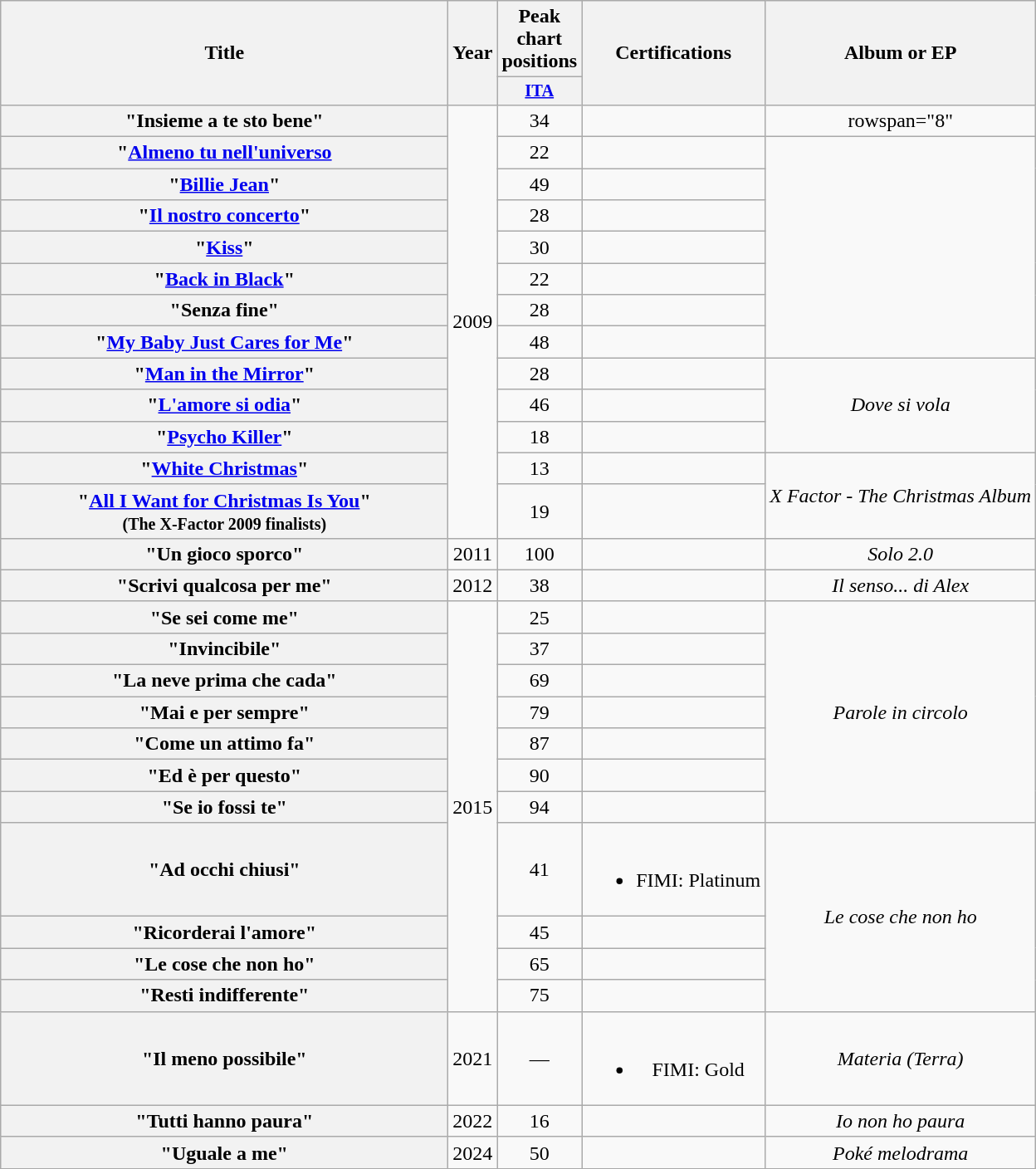<table class="wikitable plainrowheaders" style="text-align:center;" border="1">
<tr>
<th scope="col" rowspan="2" style="width:22em;">Title</th>
<th scope="col" rowspan="2" style="width:1em;">Year</th>
<th scope="col" colspan="1">Peak chart positions</th>
<th scope="col" rowspan="2">Certifications</th>
<th scope="col" rowspan="2">Album or EP</th>
</tr>
<tr>
<th scope="col" style="width:3em;font-size:85%;"><a href='#'>ITA</a><br></th>
</tr>
<tr>
<th scope="row">"Insieme a te sto bene"</th>
<td rowspan="13">2009</td>
<td>34</td>
<td></td>
<td>rowspan="8" </td>
</tr>
<tr>
<th scope="row">"<a href='#'>Almeno tu nell'universo</a></th>
<td>22</td>
<td></td>
</tr>
<tr>
<th scope="row">"<a href='#'>Billie Jean</a>"</th>
<td>49</td>
<td></td>
</tr>
<tr>
<th scope="row">"<a href='#'>Il nostro concerto</a>"</th>
<td>28</td>
<td></td>
</tr>
<tr>
<th scope="row">"<a href='#'>Kiss</a>"</th>
<td>30</td>
<td></td>
</tr>
<tr>
<th scope="row">"<a href='#'>Back in Black</a>"</th>
<td>22</td>
<td></td>
</tr>
<tr>
<th scope="row">"Senza fine"</th>
<td>28</td>
<td></td>
</tr>
<tr>
<th scope="row">"<a href='#'>My Baby Just Cares for Me</a>"</th>
<td>48</td>
<td></td>
</tr>
<tr>
<th scope="row">"<a href='#'>Man in the Mirror</a>"</th>
<td>28</td>
<td></td>
<td rowspan="3"><em>Dove si vola</em></td>
</tr>
<tr>
<th scope="row">"<a href='#'>L'amore si odia</a>"</th>
<td>46</td>
<td></td>
</tr>
<tr>
<th scope="row">"<a href='#'>Psycho Killer</a>"</th>
<td>18</td>
<td></td>
</tr>
<tr>
<th scope="row">"<a href='#'>White Christmas</a>"</th>
<td>13</td>
<td></td>
<td rowspan="2"><em>X Factor - The Christmas Album</em></td>
</tr>
<tr>
<th scope="row">"<a href='#'>All I Want for Christmas Is You</a>"<br><small>(The X-Factor 2009 finalists)</small></th>
<td>19</td>
<td></td>
</tr>
<tr>
<th scope="row">"Un gioco sporco"</th>
<td>2011</td>
<td>100</td>
<td></td>
<td><em>Solo 2.0</em></td>
</tr>
<tr>
<th scope="row">"Scrivi qualcosa per me"</th>
<td>2012</td>
<td>38</td>
<td></td>
<td><em>Il senso... di Alex</em></td>
</tr>
<tr>
<th scope="row">"Se sei come me"</th>
<td rowspan="11">2015</td>
<td>25</td>
<td></td>
<td rowspan="7"><em>Parole in circolo</em></td>
</tr>
<tr>
<th scope="row">"Invincibile"</th>
<td>37</td>
<td></td>
</tr>
<tr>
<th scope="row">"La neve prima che cada"</th>
<td>69</td>
<td></td>
</tr>
<tr>
<th scope="row">"Mai e per sempre"</th>
<td>79</td>
</tr>
<tr>
<th scope="row">"Come un attimo fa"</th>
<td>87</td>
<td></td>
</tr>
<tr>
<th scope="row">"Ed è per questo"</th>
<td>90</td>
<td></td>
</tr>
<tr>
<th scope="row">"Se io fossi te"</th>
<td>94</td>
<td></td>
</tr>
<tr>
<th scope="row">"Ad occhi chiusi"</th>
<td>41</td>
<td><br><ul><li>FIMI: Platinum</li></ul></td>
<td rowspan="4"><em>Le cose che non ho</em></td>
</tr>
<tr>
<th scope="row">"Ricorderai l'amore"</th>
<td>45</td>
<td></td>
</tr>
<tr>
<th scope="row">"Le cose che non ho"</th>
<td>65</td>
<td></td>
</tr>
<tr>
<th scope="row">"Resti indifferente"</th>
<td>75</td>
<td></td>
</tr>
<tr>
<th scope="row">"Il meno possibile"<br></th>
<td>2021</td>
<td>—</td>
<td><br><ul><li>FIMI: Gold</li></ul></td>
<td><em>Materia (Terra)</em></td>
</tr>
<tr>
<th scope="row">"Tutti hanno paura"<br></th>
<td>2022</td>
<td>16</td>
<td></td>
<td><em>Io non ho paura</em></td>
</tr>
<tr>
<th scope="row">"Uguale a me"<br></th>
<td>2024</td>
<td>50</td>
<td></td>
<td><em>Poké melodrama</em></td>
</tr>
<tr>
</tr>
</table>
